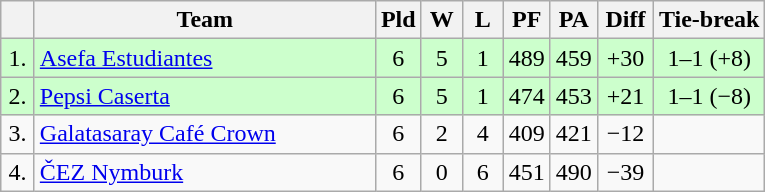<table class="wikitable" style="text-align:center">
<tr>
<th width=15></th>
<th width=220>Team</th>
<th width=20>Pld</th>
<th width=20>W</th>
<th width=20>L</th>
<th width=20>PF</th>
<th width=20>PA</th>
<th width=30>Diff</th>
<th>Tie-break</th>
</tr>
<tr style="background:#ccffcc;">
<td>1.</td>
<td align=left> <a href='#'>Asefa Estudiantes</a></td>
<td>6</td>
<td>5</td>
<td>1</td>
<td>489</td>
<td>459</td>
<td>+30</td>
<td>1–1 (+8)</td>
</tr>
<tr style="background:#ccffcc;">
<td>2.</td>
<td align=left> <a href='#'>Pepsi Caserta</a></td>
<td>6</td>
<td>5</td>
<td>1</td>
<td>474</td>
<td>453</td>
<td>+21</td>
<td>1–1 (−8)</td>
</tr>
<tr>
<td>3.</td>
<td align=left> <a href='#'>Galatasaray Café Crown</a></td>
<td>6</td>
<td>2</td>
<td>4</td>
<td>409</td>
<td>421</td>
<td>−12</td>
<td></td>
</tr>
<tr>
<td>4.</td>
<td align=left> <a href='#'>ČEZ Nymburk</a></td>
<td>6</td>
<td>0</td>
<td>6</td>
<td>451</td>
<td>490</td>
<td>−39</td>
<td></td>
</tr>
</table>
